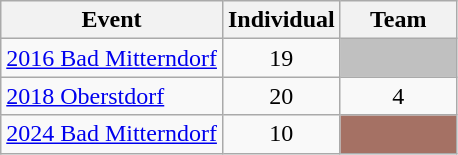<table class="wikitable" style="text-align: center;">
<tr ">
<th>Event</th>
<th style="width:70px;">Individual</th>
<th style="width:70px;">Team</th>
</tr>
<tr>
<td align=left> <a href='#'>2016 Bad Mitterndorf</a></td>
<td>19</td>
<td align=center bgcolor=silver></td>
</tr>
<tr>
<td align=left> <a href='#'>2018 Oberstdorf</a></td>
<td>20</td>
<td>4</td>
</tr>
<tr>
<td align=left> <a href='#'>2024 Bad Mitterndorf</a></td>
<td>10</td>
<td align=center bgcolor=#A57164></td>
</tr>
</table>
